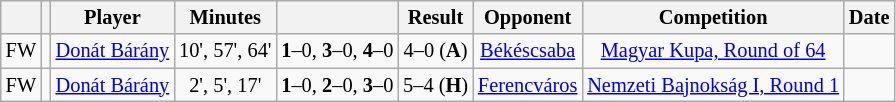<table class="wikitable sortable zebra" style="text-align:center; font-size:85%;">
<tr>
<th></th>
<th></th>
<th>Player</th>
<th>Minutes</th>
<th></th>
<th>Result</th>
<th>Opponent</th>
<th>Competition</th>
<th>Date</th>
</tr>
<tr>
<td>FW</td>
<td></td>
<td><a href='#'>Donát Bárány</a></td>
<td>10', 57', 64'</td>
<td><strong>1</strong>–0, <strong>3</strong>–0, <strong>4</strong>–0</td>
<td>4–0 (<strong>A</strong>)</td>
<td><a href='#'>Békéscsaba</a></td>
<td><a href='#'>Magyar Kupa, Round of 64</a></td>
<td></td>
</tr>
<tr>
<td>FW</td>
<td></td>
<td><a href='#'>Donát Bárány</a></td>
<td>2', 5', 17'</td>
<td><strong>1</strong>–0, <strong>2</strong>–0, <strong>3</strong>–0</td>
<td>5–4 (<strong>H</strong>)</td>
<td><a href='#'>Ferencváros</a></td>
<td><a href='#'>Nemzeti Bajnokság I, Round 1</a></td>
<td></td>
</tr>
</table>
